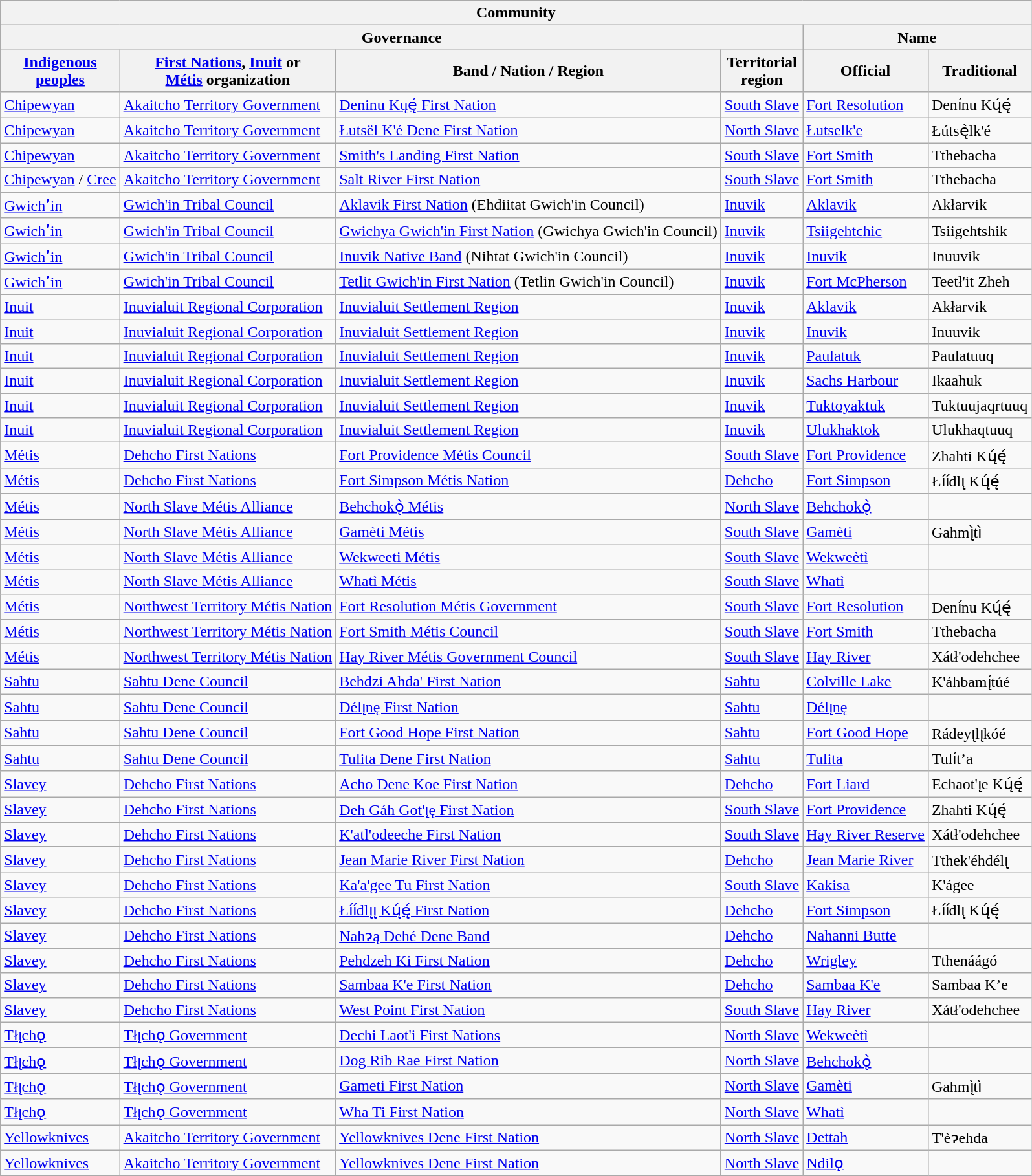<table class="wikitable sortable">
<tr>
<th colspan="6">Community</th>
</tr>
<tr>
<th colspan="4">Governance</th>
<th colspan="2">Name</th>
</tr>
<tr>
<th><a href='#'>Indigenous<br>peoples</a></th>
<th><a href='#'>First Nations</a>, <a href='#'>Inuit</a> or<br><a href='#'>Métis</a> organization</th>
<th>Band / Nation / Region</th>
<th>Territorial<br>region</th>
<th>Official</th>
<th>Traditional</th>
</tr>
<tr>
<td><a href='#'>Chipewyan</a></td>
<td><a href='#'>Akaitcho Territory Government</a></td>
<td><a href='#'>Deninu Kųę́ First Nation</a></td>
<td><a href='#'>South Slave</a></td>
<td><a href='#'>Fort Resolution</a></td>
<td>Denı́nu Kų́ę́</td>
</tr>
<tr>
<td><a href='#'>Chipewyan</a></td>
<td><a href='#'>Akaitcho Territory Government</a></td>
<td><a href='#'>Łutsël K'é Dene First Nation</a></td>
<td><a href='#'>North Slave</a></td>
<td><a href='#'>Łutselk'e</a></td>
<td>Łútsę̀lk'é</td>
</tr>
<tr>
<td><a href='#'>Chipewyan</a></td>
<td><a href='#'>Akaitcho Territory Government</a></td>
<td><a href='#'>Smith's Landing First Nation</a></td>
<td><a href='#'>South Slave</a></td>
<td><a href='#'>Fort Smith</a></td>
<td>Tthebacha</td>
</tr>
<tr>
<td><a href='#'>Chipewyan</a> / <a href='#'>Cree</a></td>
<td><a href='#'>Akaitcho Territory Government</a></td>
<td><a href='#'>Salt River First Nation</a></td>
<td><a href='#'>South Slave</a></td>
<td><a href='#'>Fort Smith</a></td>
<td>Tthebacha</td>
</tr>
<tr>
<td><a href='#'>Gwichʼin</a></td>
<td><a href='#'>Gwich'in Tribal Council</a></td>
<td><a href='#'>Aklavik First Nation</a> (Ehdiitat Gwich'in Council)</td>
<td><a href='#'>Inuvik</a></td>
<td><a href='#'>Aklavik</a></td>
<td>Akłarvik</td>
</tr>
<tr>
<td><a href='#'>Gwichʼin</a></td>
<td><a href='#'>Gwich'in Tribal Council</a></td>
<td><a href='#'>Gwichya Gwich'in First Nation</a> (Gwichya Gwich'in Council)</td>
<td><a href='#'>Inuvik</a></td>
<td><a href='#'>Tsiigehtchic</a></td>
<td>Tsiigehtshik</td>
</tr>
<tr>
<td><a href='#'>Gwichʼin</a></td>
<td><a href='#'>Gwich'in Tribal Council</a></td>
<td><a href='#'>Inuvik Native Band</a> (Nihtat Gwich'in Council)</td>
<td><a href='#'>Inuvik</a></td>
<td><a href='#'>Inuvik</a></td>
<td>Inuuvik</td>
</tr>
<tr>
<td><a href='#'>Gwichʼin</a></td>
<td><a href='#'>Gwich'in Tribal Council</a></td>
<td><a href='#'>Tetlit Gwich'in First Nation</a> (Tetlin Gwich'in Council)</td>
<td><a href='#'>Inuvik</a></td>
<td><a href='#'>Fort McPherson</a></td>
<td>Teetł'it Zheh</td>
</tr>
<tr>
<td><a href='#'>Inuit</a></td>
<td><a href='#'>Inuvialuit Regional Corporation</a></td>
<td><a href='#'>Inuvialuit Settlement Region</a></td>
<td><a href='#'>Inuvik</a></td>
<td><a href='#'>Aklavik</a></td>
<td>Akłarvik</td>
</tr>
<tr>
<td><a href='#'>Inuit</a></td>
<td><a href='#'>Inuvialuit Regional Corporation</a></td>
<td><a href='#'>Inuvialuit Settlement Region</a></td>
<td><a href='#'>Inuvik</a></td>
<td><a href='#'>Inuvik</a></td>
<td>Inuuvik</td>
</tr>
<tr>
<td><a href='#'>Inuit</a></td>
<td><a href='#'>Inuvialuit Regional Corporation</a></td>
<td><a href='#'>Inuvialuit Settlement Region</a></td>
<td><a href='#'>Inuvik</a></td>
<td><a href='#'>Paulatuk</a></td>
<td>Paulatuuq</td>
</tr>
<tr>
<td><a href='#'>Inuit</a></td>
<td><a href='#'>Inuvialuit Regional Corporation</a></td>
<td><a href='#'>Inuvialuit Settlement Region</a></td>
<td><a href='#'>Inuvik</a></td>
<td><a href='#'>Sachs Harbour</a></td>
<td>Ikaahuk</td>
</tr>
<tr>
<td><a href='#'>Inuit</a></td>
<td><a href='#'>Inuvialuit Regional Corporation</a></td>
<td><a href='#'>Inuvialuit Settlement Region</a></td>
<td><a href='#'>Inuvik</a></td>
<td><a href='#'>Tuktoyaktuk</a></td>
<td>Tuktuujaqrtuuq</td>
</tr>
<tr>
<td><a href='#'>Inuit</a></td>
<td><a href='#'>Inuvialuit Regional Corporation</a></td>
<td><a href='#'>Inuvialuit Settlement Region</a></td>
<td><a href='#'>Inuvik</a></td>
<td><a href='#'>Ulukhaktok</a></td>
<td>Ulukhaqtuuq</td>
</tr>
<tr>
<td><a href='#'>Métis</a></td>
<td><a href='#'>Dehcho First Nations</a></td>
<td><a href='#'>Fort Providence Métis Council</a></td>
<td><a href='#'>South Slave</a></td>
<td><a href='#'>Fort Providence</a></td>
<td>Zhahti Kų́ę́</td>
</tr>
<tr>
<td><a href='#'>Métis</a></td>
<td><a href='#'>Dehcho First Nations</a></td>
<td><a href='#'>Fort Simpson Métis Nation</a></td>
<td><a href='#'>Dehcho</a></td>
<td><a href='#'>Fort Simpson</a></td>
<td>Łı́ı́dlı̨ Kų́ę́</td>
</tr>
<tr>
<td><a href='#'>Métis</a></td>
<td><a href='#'>North Slave Métis Alliance</a></td>
<td><a href='#'>Behchokǫ̀ Métis</a></td>
<td><a href='#'>North Slave</a></td>
<td><a href='#'>Behchokǫ̀</a></td>
<td></td>
</tr>
<tr>
<td><a href='#'>Métis</a></td>
<td><a href='#'>North Slave Métis Alliance</a></td>
<td><a href='#'>Gamèti Métis</a></td>
<td><a href='#'>South Slave</a></td>
<td><a href='#'>Gamèti</a></td>
<td>Gahmı̨̀tı̀</td>
</tr>
<tr>
<td><a href='#'>Métis</a></td>
<td><a href='#'>North Slave Métis Alliance</a></td>
<td><a href='#'>Wekweeti Métis</a></td>
<td><a href='#'>South Slave</a></td>
<td><a href='#'>Wekweètì</a></td>
<td></td>
</tr>
<tr>
<td><a href='#'>Métis</a></td>
<td><a href='#'>North Slave Métis Alliance</a></td>
<td><a href='#'>Whatì Métis</a></td>
<td><a href='#'>South Slave</a></td>
<td><a href='#'>Whatì</a></td>
<td></td>
</tr>
<tr>
<td><a href='#'>Métis</a></td>
<td><a href='#'>Northwest Territory Métis Nation</a></td>
<td><a href='#'>Fort Resolution Métis Government</a></td>
<td><a href='#'>South Slave</a></td>
<td><a href='#'>Fort Resolution</a></td>
<td>Denı́nu Kų́ę́</td>
</tr>
<tr>
<td><a href='#'>Métis</a></td>
<td><a href='#'>Northwest Territory Métis Nation</a></td>
<td><a href='#'>Fort Smith Métis Council</a></td>
<td><a href='#'>South Slave</a></td>
<td><a href='#'>Fort Smith</a></td>
<td>Tthebacha</td>
</tr>
<tr>
<td><a href='#'>Métis</a></td>
<td><a href='#'>Northwest Territory Métis Nation</a></td>
<td><a href='#'>Hay River Métis Government Council</a></td>
<td><a href='#'>South Slave</a></td>
<td><a href='#'>Hay River</a></td>
<td>Xátł'odehchee</td>
</tr>
<tr>
<td><a href='#'>Sahtu</a></td>
<td><a href='#'>Sahtu Dene Council</a></td>
<td><a href='#'>Behdzi Ahda' First Nation</a></td>
<td><a href='#'>Sahtu</a></td>
<td><a href='#'>Colville Lake</a></td>
<td>K'áhbamı̨́túé</td>
</tr>
<tr>
<td><a href='#'>Sahtu</a></td>
<td><a href='#'>Sahtu Dene Council</a></td>
<td><a href='#'>Délı̨nę First Nation</a></td>
<td><a href='#'>Sahtu</a></td>
<td><a href='#'>Délı̨nę</a></td>
<td></td>
</tr>
<tr>
<td><a href='#'>Sahtu</a></td>
<td><a href='#'>Sahtu Dene Council</a></td>
<td><a href='#'>Fort Good Hope First Nation</a></td>
<td><a href='#'>Sahtu</a></td>
<td><a href='#'>Fort Good Hope</a></td>
<td>Rádeyı̨lı̨kóé</td>
</tr>
<tr>
<td><a href='#'>Sahtu</a></td>
<td><a href='#'>Sahtu Dene Council</a></td>
<td><a href='#'>Tulita Dene First Nation</a></td>
<td><a href='#'>Sahtu</a></td>
<td><a href='#'>Tulita</a></td>
<td>Tulı́t’a</td>
</tr>
<tr>
<td><a href='#'>Slavey</a></td>
<td><a href='#'>Dehcho First Nations</a></td>
<td><a href='#'>Acho Dene Koe First Nation</a></td>
<td><a href='#'>Dehcho</a></td>
<td><a href='#'>Fort Liard</a></td>
<td>Echaot'ı̨e Kų́ę́</td>
</tr>
<tr>
<td><a href='#'>Slavey</a></td>
<td><a href='#'>Dehcho First Nations</a></td>
<td><a href='#'>Deh Gáh Got'ı̨ę First Nation</a></td>
<td><a href='#'>South Slave</a></td>
<td><a href='#'>Fort Providence</a></td>
<td>Zhahti Kų́ę́</td>
</tr>
<tr>
<td><a href='#'>Slavey</a></td>
<td><a href='#'>Dehcho First Nations</a></td>
<td><a href='#'>K'atl'odeeche First Nation</a></td>
<td><a href='#'>South Slave</a></td>
<td><a href='#'>Hay River Reserve</a></td>
<td>Xátł'odehchee</td>
</tr>
<tr>
<td><a href='#'>Slavey</a></td>
<td><a href='#'>Dehcho First Nations</a></td>
<td><a href='#'>Jean Marie River First Nation</a></td>
<td><a href='#'>Dehcho</a></td>
<td><a href='#'>Jean Marie River</a></td>
<td>Tthek'éhdélı̨</td>
</tr>
<tr>
<td><a href='#'>Slavey</a></td>
<td><a href='#'>Dehcho First Nations</a></td>
<td><a href='#'>Ka'a'gee Tu First Nation</a></td>
<td><a href='#'>South Slave</a></td>
<td><a href='#'>Kakisa</a></td>
<td>K'ágee</td>
</tr>
<tr>
<td><a href='#'>Slavey</a></td>
<td><a href='#'>Dehcho First Nations</a></td>
<td><a href='#'>Łı́ı́dlı̨ı̨ Kų́ę́ First Nation</a></td>
<td><a href='#'>Dehcho</a></td>
<td><a href='#'>Fort Simpson</a></td>
<td>Łı́ı́dlı̨ Kų́ę́</td>
</tr>
<tr>
<td><a href='#'>Slavey</a></td>
<td><a href='#'>Dehcho First Nations</a></td>
<td><a href='#'>Nahɂą Dehé Dene Band</a></td>
<td><a href='#'>Dehcho</a></td>
<td><a href='#'>Nahanni Butte</a></td>
<td></td>
</tr>
<tr>
<td><a href='#'>Slavey</a></td>
<td><a href='#'>Dehcho First Nations</a></td>
<td><a href='#'>Pehdzeh Ki First Nation</a></td>
<td><a href='#'>Dehcho</a></td>
<td><a href='#'>Wrigley</a></td>
<td>Tthenáágó</td>
</tr>
<tr>
<td><a href='#'>Slavey</a></td>
<td><a href='#'>Dehcho First Nations</a></td>
<td><a href='#'>Sambaa K'e First Nation</a></td>
<td><a href='#'>Dehcho</a></td>
<td><a href='#'>Sambaa K'e</a></td>
<td>Sambaa K’e</td>
</tr>
<tr>
<td><a href='#'>Slavey</a></td>
<td><a href='#'>Dehcho First Nations</a></td>
<td><a href='#'>West Point First Nation</a></td>
<td><a href='#'>South Slave</a></td>
<td><a href='#'>Hay River</a></td>
<td>Xátł'odehchee</td>
</tr>
<tr>
<td><a href='#'>Tłı̨chǫ</a></td>
<td><a href='#'>Tłı̨chǫ Government</a></td>
<td><a href='#'>Dechi Laot'i First Nations</a></td>
<td><a href='#'>North Slave</a></td>
<td><a href='#'>Wekweètì</a></td>
<td></td>
</tr>
<tr>
<td><a href='#'>Tłı̨chǫ</a></td>
<td><a href='#'>Tłı̨chǫ Government</a></td>
<td><a href='#'>Dog Rib Rae First Nation</a></td>
<td><a href='#'>North Slave</a></td>
<td><a href='#'>Behchokǫ̀</a></td>
<td></td>
</tr>
<tr>
<td><a href='#'>Tłı̨chǫ</a></td>
<td><a href='#'>Tłı̨chǫ Government</a></td>
<td><a href='#'>Gameti First Nation</a></td>
<td><a href='#'>North Slave</a></td>
<td><a href='#'>Gamèti</a></td>
<td>Gahmı̨̀tı̀</td>
</tr>
<tr>
<td><a href='#'>Tłı̨chǫ</a></td>
<td><a href='#'>Tłı̨chǫ Government</a></td>
<td><a href='#'>Wha Ti First Nation</a></td>
<td><a href='#'>North Slave</a></td>
<td><a href='#'>Whatì</a></td>
<td></td>
</tr>
<tr>
<td><a href='#'>Yellowknives</a></td>
<td><a href='#'>Akaitcho Territory Government</a></td>
<td><a href='#'>Yellowknives Dene First Nation</a></td>
<td><a href='#'>North Slave</a></td>
<td><a href='#'>Dettah</a></td>
<td>T'èɂehda</td>
</tr>
<tr>
<td><a href='#'>Yellowknives</a></td>
<td><a href='#'>Akaitcho Territory Government</a></td>
<td><a href='#'>Yellowknives Dene First Nation</a></td>
<td><a href='#'>North Slave</a></td>
<td><a href='#'>Ndilǫ</a></td>
<td></td>
</tr>
</table>
